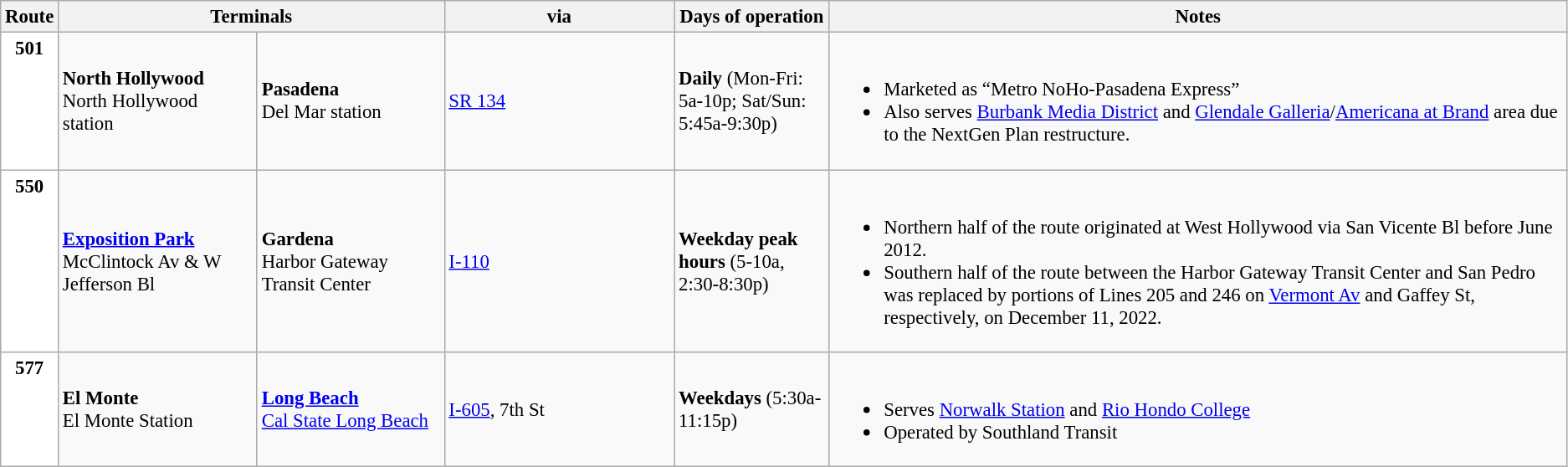<table class="wikitable sticky-header" style="font-size: 95%;" |>
<tr>
<th style="width:2%;">Route</th>
<th style="width:25%;" colspan=2>Terminals</th>
<th style="width:15%;">via</th>
<th style="width:10%;">Days of operation</th>
<th style="width:48%;">Notes</th>
</tr>
<tr>
<td style="background:white; color:black" align="center" valign=top><div><strong>501</strong></div></td>
<td><strong>North Hollywood</strong><br>North Hollywood station</td>
<td><strong>Pasadena</strong><br>Del Mar station</td>
<td><a href='#'>SR 134</a></td>
<td><strong>Daily</strong> (Mon-Fri: 5a-10p; Sat/Sun: 5:45a-9:30p)</td>
<td><br><ul><li>Marketed as “Metro NoHo-Pasadena Express”</li><li>Also serves <a href='#'>Burbank Media District</a> and <a href='#'>Glendale Galleria</a>/<a href='#'>Americana at Brand</a> area due to the NextGen Plan restructure.</li></ul></td>
</tr>
<tr>
<td style="background:white; color:black" align="center" valign=top><div><strong>550</strong></div></td>
<td><strong><a href='#'>Exposition Park</a></strong><br>McClintock Av & W Jefferson Bl</td>
<td><strong>Gardena</strong><br>Harbor Gateway Transit Center</td>
<td><a href='#'>I-110</a></td>
<td><strong>Weekday peak hours</strong> (5-10a, 2:30-8:30p)</td>
<td><br><ul><li>Northern half of the route originated at West Hollywood via San Vicente Bl before June 2012.</li><li>Southern half of the route between the Harbor Gateway Transit Center and San Pedro was replaced by portions of Lines 205 and 246 on <a href='#'>Vermont Av</a> and Gaffey St, respectively, on December 11, 2022.</li></ul></td>
</tr>
<tr>
<td style="background:white; color:black" align="center" valign=top><div><strong>577</strong></div></td>
<td><strong>El Monte</strong><br>El Monte Station</td>
<td><strong><a href='#'>Long Beach</a></strong><br><a href='#'>Cal State Long Beach</a></td>
<td><a href='#'>I-605</a>, 7th St</td>
<td><strong>Weekdays</strong> (5:30a-11:15p)</td>
<td><br><ul><li>Serves <a href='#'>Norwalk Station</a> and <a href='#'>Rio Hondo College</a></li><li>Operated by Southland Transit</li></ul></td>
</tr>
</table>
